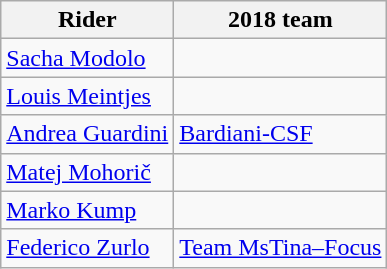<table class="wikitable">
<tr>
<th>Rider</th>
<th>2018 team</th>
</tr>
<tr>
<td><a href='#'>Sacha Modolo</a></td>
<td></td>
</tr>
<tr>
<td><a href='#'>Louis Meintjes</a></td>
<td></td>
</tr>
<tr>
<td><a href='#'>Andrea Guardini</a></td>
<td><a href='#'>Bardiani-CSF</a></td>
</tr>
<tr>
<td><a href='#'>Matej Mohorič</a></td>
<td></td>
</tr>
<tr>
<td><a href='#'>Marko Kump</a></td>
<td></td>
</tr>
<tr>
<td><a href='#'>Federico Zurlo</a></td>
<td><a href='#'>Team MsTina–Focus</a></td>
</tr>
</table>
